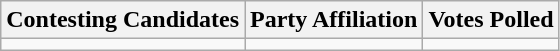<table class="wikitable sortable">
<tr>
<th>Contesting Candidates</th>
<th>Party Affiliation</th>
<th>Votes Polled</th>
</tr>
<tr>
<td></td>
<td></td>
<td></td>
</tr>
</table>
